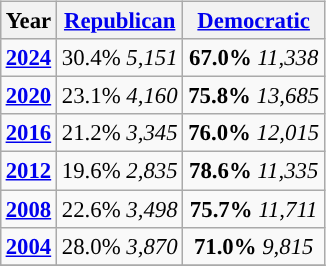<table class="wikitable" style="float:right; margin: 1em 1em 1em 0; font-size: 95%;">
<tr>
<th>Year</th>
<th><a href='#'>Republican</a></th>
<th><a href='#'>Democratic</a></th>
</tr>
<tr>
<td style="text-align:center; "><strong><a href='#'>2024</a></strong></td>
<td style="text-align:center; ">30.4% <em>5,151</em></td>
<td style="text-align:center; "><strong>67.0%</strong> <em>11,338</em></td>
</tr>
<tr>
<td style="text-align:center; "><strong><a href='#'>2020</a></strong></td>
<td style="text-align:center; ">23.1% <em>4,160</em></td>
<td style="text-align:center; "><strong>75.8%</strong>  <em>13,685</em></td>
</tr>
<tr>
<td style="text-align:center; "><strong><a href='#'>2016</a></strong></td>
<td style="text-align:center; ">21.2% <em>3,345</em></td>
<td style="text-align:center; "><strong>76.0%</strong>  <em>12,015</em></td>
</tr>
<tr>
<td style="text-align:center; "><strong><a href='#'>2012</a></strong></td>
<td style="text-align:center; ">19.6% <em>2,835</em></td>
<td style="text-align:center; "><strong>78.6%</strong>  <em>11,335</em></td>
</tr>
<tr>
<td style="text-align:center; "><strong><a href='#'>2008</a></strong></td>
<td style="text-align:center; ">22.6% <em>3,498</em></td>
<td style="text-align:center; "><strong>75.7%</strong>  <em>11,711</em></td>
</tr>
<tr>
<td style="text-align:center; "><strong><a href='#'>2004</a></strong></td>
<td style="text-align:center; ">28.0% <em>3,870</em></td>
<td style="text-align:center; "><strong>71.0%</strong> <em>9,815</em></td>
</tr>
<tr>
</tr>
</table>
